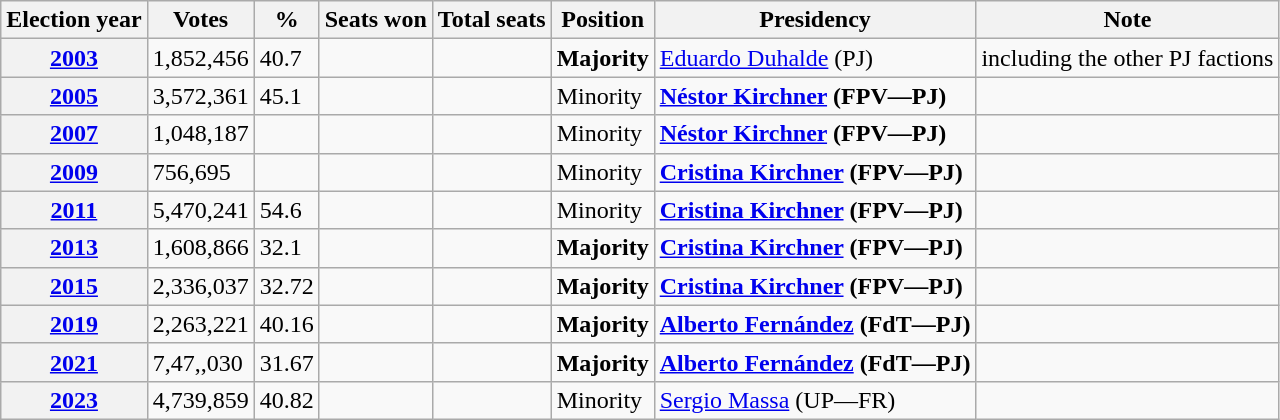<table class="wikitable">
<tr>
<th>Election year</th>
<th>Votes</th>
<th>%</th>
<th>Seats won</th>
<th>Total seats</th>
<th>Position</th>
<th>Presidency</th>
<th>Note</th>
</tr>
<tr>
<th><a href='#'>2003</a></th>
<td>1,852,456</td>
<td>40.7</td>
<td></td>
<td></td>
<td><strong>Majority</strong></td>
<td><a href='#'>Eduardo Duhalde</a> (PJ)</td>
<td>including the other PJ factions</td>
</tr>
<tr>
<th><a href='#'>2005</a></th>
<td>3,572,361</td>
<td>45.1</td>
<td></td>
<td></td>
<td>Minority</td>
<td><strong><a href='#'>Néstor Kirchner</a> (FPV—PJ)</strong></td>
<td></td>
</tr>
<tr>
<th><a href='#'>2007</a></th>
<td>1,048,187</td>
<td></td>
<td></td>
<td></td>
<td>Minority</td>
<td><strong><a href='#'>Néstor Kirchner</a> (FPV—PJ)</strong></td>
<td></td>
</tr>
<tr>
<th><a href='#'>2009</a></th>
<td>756,695</td>
<td></td>
<td></td>
<td></td>
<td>Minority</td>
<td><strong><a href='#'>Cristina Kirchner</a> (FPV—PJ)</strong></td>
<td></td>
</tr>
<tr>
<th><a href='#'>2011</a></th>
<td>5,470,241</td>
<td>54.6</td>
<td></td>
<td></td>
<td>Minority</td>
<td><strong><a href='#'>Cristina Kirchner</a> (FPV—PJ)</strong></td>
<td></td>
</tr>
<tr>
<th><a href='#'>2013</a></th>
<td>1,608,866</td>
<td>32.1</td>
<td></td>
<td></td>
<td><strong>Majority</strong></td>
<td><strong><a href='#'>Cristina Kirchner</a> (FPV—PJ)</strong></td>
<td></td>
</tr>
<tr>
<th><a href='#'>2015</a></th>
<td>2,336,037</td>
<td>32.72</td>
<td></td>
<td></td>
<td><strong>Majority</strong></td>
<td><strong><a href='#'>Cristina Kirchner</a> (FPV—PJ)</strong></td>
<td></td>
</tr>
<tr>
<th><a href='#'>2019</a></th>
<td>2,263,221</td>
<td>40.16</td>
<td></td>
<td></td>
<td><strong>Majority</strong></td>
<td><strong><a href='#'>Alberto Fernández</a> (FdT—PJ)</strong></td>
<td></td>
</tr>
<tr>
<th><a href='#'>2021</a></th>
<td>7,47,,030</td>
<td>31.67</td>
<td></td>
<td></td>
<td><strong>Majority</strong></td>
<td><strong><a href='#'>Alberto Fernández</a> (FdT—PJ)</strong></td>
<td></td>
</tr>
<tr>
<th><a href='#'>2023</a></th>
<td>4,739,859</td>
<td>40.82</td>
<td></td>
<td></td>
<td>Minority</td>
<td><a href='#'>Sergio Massa</a> (UP—FR)</td>
</tr>
</table>
